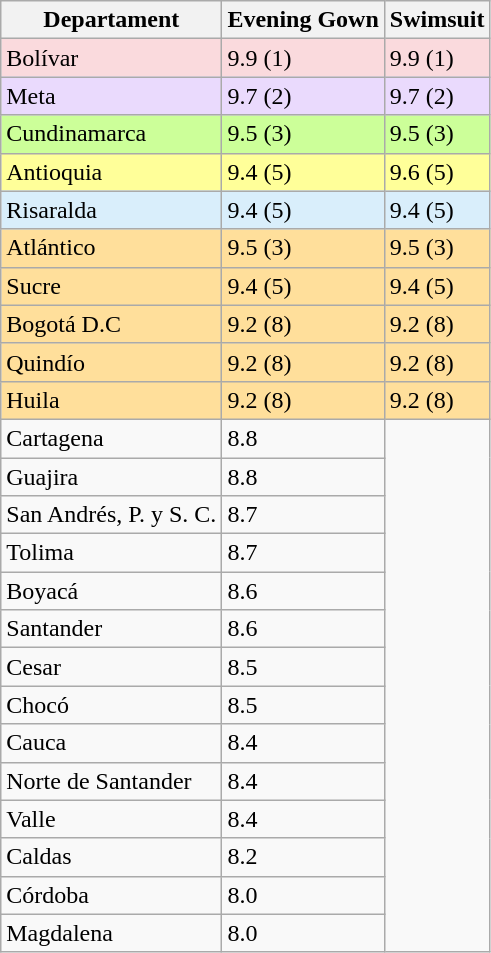<table class="wikitable sortable collapsible">
<tr>
<th>Departament</th>
<th>Evening Gown</th>
<th>Swimsuit</th>
</tr>
<tr>
<td style="background-color:#FADADD;">Bolívar</td>
<td style="background-color:#FADADD;">9.9 (1)</td>
<td style="background-color:#FADADD;">9.9 (1)</td>
</tr>
<tr>
<td style="background-color:#eadafd;">Meta</td>
<td style="background-color:#eadafd;">9.7 (2)</td>
<td style="background-color:#eadafd;">9.7 (2)</td>
</tr>
<tr>
<td style="background-color:#ccff99;">Cundinamarca</td>
<td style="background-color:#ccff99;">9.5 (3)</td>
<td style="background-color:#ccff99;">9.5 (3)</td>
</tr>
<tr>
<td style="background-color:#ffff99;">Antioquia</td>
<td style="background-color:#ffff99;">9.4 (5)</td>
<td style="background-color:#ffff99;">9.6 (5)</td>
</tr>
<tr>
<td style="background-color:#d9eefb;">Risaralda</td>
<td style="background-color:#d9eefb;">9.4 (5)</td>
<td style="background-color:#d9eefb;">9.4 (5)</td>
</tr>
<tr>
<td style="background-color:#ffdf9b;">Atlántico</td>
<td style="background-color:#ffdf9b;">9.5 (3)</td>
<td style="background-color:#ffdf9b;">9.5 (3)</td>
</tr>
<tr>
<td style="background-color:#ffdf9b;">Sucre</td>
<td style="background-color:#ffdf9b;">9.4 (5)</td>
<td style="background-color:#ffdf9b;">9.4 (5)</td>
</tr>
<tr>
<td style="background-color:#ffdf9b;">Bogotá D.C</td>
<td style="background-color:#ffdf9b;">9.2 (8)</td>
<td style="background-color:#ffdf9b;">9.2 (8)</td>
</tr>
<tr>
<td style="background-color:#ffdf9b;">Quindío</td>
<td style="background-color:#ffdf9b;">9.2 (8)</td>
<td style="background-color:#ffdf9b;">9.2 (8)</td>
</tr>
<tr>
<td style="background-color:#ffdf9b;">Huila</td>
<td style="background-color:#ffdf9b;">9.2 (8)</td>
<td style="background-color:#ffdf9b;">9.2 (8)</td>
</tr>
<tr>
<td>Cartagena</td>
<td>8.8</td>
</tr>
<tr>
<td>Guajira</td>
<td>8.8</td>
</tr>
<tr>
<td>San Andrés, P. y S. C.</td>
<td>8.7</td>
</tr>
<tr>
<td>Tolima</td>
<td>8.7</td>
</tr>
<tr>
<td>Boyacá</td>
<td>8.6</td>
</tr>
<tr>
<td>Santander</td>
<td>8.6</td>
</tr>
<tr>
<td>Cesar</td>
<td>8.5</td>
</tr>
<tr>
<td>Chocó</td>
<td>8.5</td>
</tr>
<tr>
<td>Cauca</td>
<td>8.4</td>
</tr>
<tr>
<td>Norte de Santander</td>
<td>8.4</td>
</tr>
<tr>
<td>Valle</td>
<td>8.4</td>
</tr>
<tr>
<td>Caldas</td>
<td>8.2</td>
</tr>
<tr>
<td>Córdoba</td>
<td>8.0</td>
</tr>
<tr>
<td>Magdalena</td>
<td>8.0</td>
</tr>
</table>
